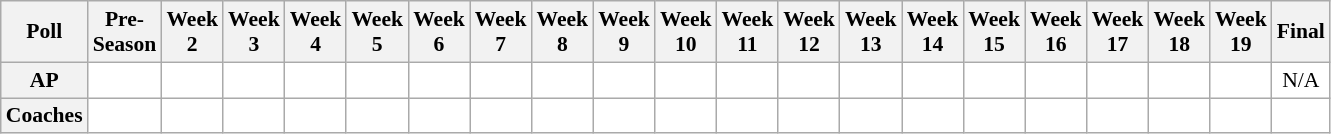<table class="wikitable" style="white-space:nowrap;font-size:90%">
<tr>
<th>Poll</th>
<th>Pre-<br>Season</th>
<th>Week<br>2</th>
<th>Week<br>3</th>
<th>Week<br>4</th>
<th>Week<br>5</th>
<th>Week<br>6</th>
<th>Week<br>7</th>
<th>Week<br>8</th>
<th>Week<br>9</th>
<th>Week<br>10</th>
<th>Week<br>11</th>
<th>Week<br>12</th>
<th>Week<br>13</th>
<th>Week<br>14</th>
<th>Week<br>15</th>
<th>Week<br>16</th>
<th>Week<br>17</th>
<th>Week<br>18</th>
<th>Week<br>19</th>
<th>Final</th>
</tr>
<tr style="text-align:center;">
<th>AP</th>
<td style="background:#FFF;"></td>
<td style="background:#FFF;"></td>
<td style="background:#FFF;"></td>
<td style="background:#FFF;"></td>
<td style="background:#FFF;"></td>
<td style="background:#FFF;"></td>
<td style="background:#FFF;"></td>
<td style="background:#FFF;"></td>
<td style="background:#FFF;"></td>
<td style="background:#FFF;"></td>
<td style="background:#FFF;"></td>
<td style="background:#FFF;"></td>
<td style="background:#FFF;"></td>
<td style="background:#FFF;"></td>
<td style="background:#FFF;"></td>
<td style="background:#FFF;"></td>
<td style="background:#FFF;"></td>
<td style="background:#FFF;"></td>
<td style="background:#FFF;"></td>
<td style="background:#FFF;">N/A</td>
</tr>
<tr style="text-align:center;">
<th>Coaches</th>
<td style="background:#FFF;"></td>
<td style="background:#FFF;"></td>
<td style="background:#FFF;"></td>
<td style="background:#FFF;"></td>
<td style="background:#FFF;"></td>
<td style="background:#FFF;"></td>
<td style="background:#FFF;"></td>
<td style="background:#FFF;"></td>
<td style="background:#FFF;"></td>
<td style="background:#FFF;"></td>
<td style="background:#FFF;"></td>
<td style="background:#FFF;"></td>
<td style="background:#FFF;"></td>
<td style="background:#FFF;"></td>
<td style="background:#FFF;"></td>
<td style="background:#FFF;"></td>
<td style="background:#FFF;"></td>
<td style="background:#FFF;"></td>
<td style="background:#FFF;"></td>
<td style="background:#FFF;"></td>
</tr>
</table>
